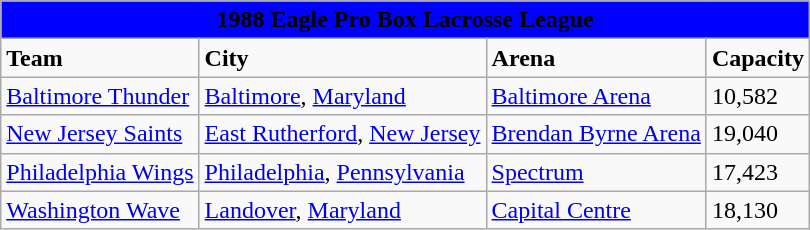<table class="wikitable" style="width:auto">
<tr>
<td bgcolor="#0000FF" align="center" colspan="6"><strong><span>1988 Eagle Pro Box Lacrosse League</span></strong></td>
</tr>
<tr>
<td><strong>Team</strong></td>
<td><strong>City</strong></td>
<td><strong>Arena</strong></td>
<td><strong>Capacity</strong></td>
</tr>
<tr>
<td><a href='#'>Baltimore Thunder</a></td>
<td><a href='#'>Baltimore</a>, <a href='#'>Maryland</a></td>
<td><a href='#'>Baltimore Arena</a></td>
<td>10,582</td>
</tr>
<tr>
<td><a href='#'>New Jersey Saints</a></td>
<td><a href='#'>East Rutherford</a>, <a href='#'>New Jersey</a></td>
<td><a href='#'>Brendan Byrne Arena</a></td>
<td>19,040</td>
</tr>
<tr>
<td><a href='#'>Philadelphia Wings</a></td>
<td><a href='#'>Philadelphia</a>, <a href='#'>Pennsylvania</a></td>
<td><a href='#'>Spectrum</a></td>
<td>17,423</td>
</tr>
<tr>
<td><a href='#'>Washington Wave</a></td>
<td><a href='#'>Landover</a>, <a href='#'>Maryland</a></td>
<td><a href='#'>Capital Centre</a></td>
<td>18,130</td>
</tr>
</table>
